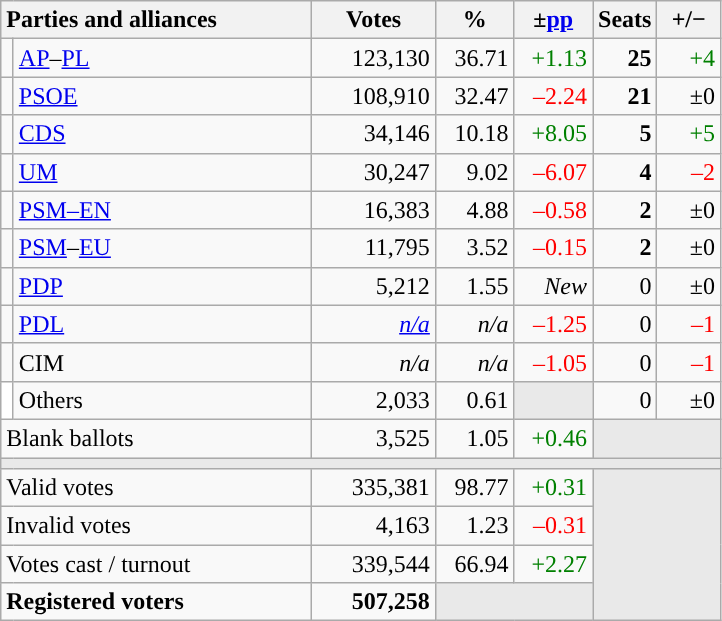<table class="wikitable" style="text-align:right;">
<tr>
<th style="text-align:left;" colspan="2" width="200">Parties and alliances</th>
<th width="75">Votes</th>
<th width="45">%</th>
<th width="45">±<a href='#'>pp</a></th>
<th width="35">Seats</th>
<th width="35">+/−</th>
</tr>
<tr>
<td width="1" style="color:inherit;background:"></td>
<td align="left"><a href='#'>AP</a>–<a href='#'>PL</a></td>
<td>123,130</td>
<td>36.71</td>
<td style="color:green;">+1.13</td>
<td><strong>25</strong></td>
<td style="color:green;">+4</td>
</tr>
<tr>
<td style="color:inherit;background:"></td>
<td align="left"><a href='#'>PSOE</a></td>
<td>108,910</td>
<td>32.47</td>
<td style="color:red;">–2.24</td>
<td><strong>21</strong></td>
<td>±0</td>
</tr>
<tr>
<td style="color:inherit;background:"></td>
<td align="left"><a href='#'>CDS</a></td>
<td>34,146</td>
<td>10.18</td>
<td style="color:green;">+8.05</td>
<td><strong>5</strong></td>
<td style="color:green;">+5</td>
</tr>
<tr>
<td style="color:inherit;background:"></td>
<td align="left"><a href='#'>UM</a></td>
<td>30,247</td>
<td>9.02</td>
<td style="color:red;">–6.07</td>
<td><strong>4</strong></td>
<td style="color:red;">–2</td>
</tr>
<tr>
<td style="color:inherit;background:"></td>
<td align="left"><a href='#'>PSM–EN</a></td>
<td>16,383</td>
<td>4.88</td>
<td style="color:red;">–0.58</td>
<td><strong>2</strong></td>
<td>±0</td>
</tr>
<tr>
<td style="color:inherit;background:"></td>
<td align="left"><a href='#'>PSM</a>–<a href='#'>EU</a></td>
<td>11,795</td>
<td>3.52</td>
<td style="color:red;">–0.15</td>
<td><strong>2</strong></td>
<td>±0</td>
</tr>
<tr>
<td style="color:inherit;background:"></td>
<td align="left"><a href='#'>PDP</a></td>
<td>5,212</td>
<td>1.55</td>
<td><em>New</em></td>
<td>0</td>
<td>±0</td>
</tr>
<tr>
<td style="color:inherit;background:"></td>
<td align="left"><a href='#'>PDL</a></td>
<td><em><a href='#'>n/a</a></em></td>
<td><em>n/a</em></td>
<td style="color:red;">–1.25</td>
<td>0</td>
<td style="color:red;">–1</td>
</tr>
<tr>
<td></td>
<td align="left">CIM</td>
<td><em>n/a</em></td>
<td><em>n/a</em></td>
<td style="color:red;">–1.05</td>
<td>0</td>
<td style="color:red;">–1</td>
</tr>
<tr>
<td bgcolor="white"></td>
<td align="left">Others</td>
<td>2,033</td>
<td>0.61</td>
<td bgcolor="#E9E9E9"></td>
<td>0</td>
<td>±0</td>
</tr>
<tr>
<td align="left" colspan="2">Blank ballots</td>
<td>3,525</td>
<td>1.05</td>
<td style="color:green;">+0.46</td>
<td bgcolor="#E9E9E9" colspan="2"></td>
</tr>
<tr>
<td colspan="7" bgcolor="#E9E9E9"></td>
</tr>
<tr>
<td align="left" colspan="2">Valid votes</td>
<td>335,381</td>
<td>98.77</td>
<td style="color:green;">+0.31</td>
<td bgcolor="#E9E9E9" colspan="2" rowspan="4"></td>
</tr>
<tr>
<td align="left" colspan="2">Invalid votes</td>
<td>4,163</td>
<td>1.23</td>
<td style="color:red;">–0.31</td>
</tr>
<tr>
<td align="left" colspan="2">Votes cast / turnout</td>
<td>339,544</td>
<td>66.94</td>
<td style="color:green;">+2.27</td>
</tr>
<tr style="font-weight:bold;">
<td align="left" colspan="2">Registered voters</td>
<td>507,258</td>
<td bgcolor="#E9E9E9" colspan="2"></td>
</tr>
</table>
